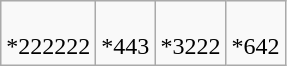<table class=wikitable>
<tr align=center>
<td><br>*222222</td>
<td><br>*443</td>
<td><br>*3222</td>
<td><br>*642</td>
</tr>
</table>
